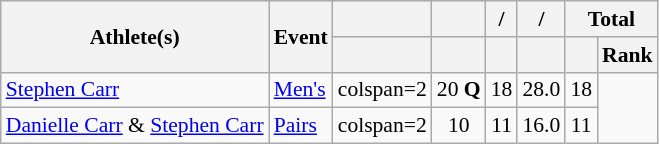<table class="wikitable" style="font-size:90%">
<tr>
<th rowspan="2">Athlete(s)</th>
<th rowspan="2">Event</th>
<th></th>
<th></th>
<th>/</th>
<th>/</th>
<th colspan="2">Total</th>
</tr>
<tr>
<th></th>
<th></th>
<th></th>
<th></th>
<th></th>
<th>Rank</th>
</tr>
<tr align="center">
<td align="left"><a href='#'>Stephen Carr</a></td>
<td align="left"><a href='#'>Men's</a></td>
<td>colspan=2 </td>
<td>20 <strong>Q</strong></td>
<td>18</td>
<td>28.0</td>
<td>18</td>
</tr>
<tr align="center">
<td align="left"><a href='#'>Danielle Carr</a> & <a href='#'>Stephen Carr</a></td>
<td align="left"><a href='#'>Pairs</a></td>
<td>colspan=2 </td>
<td>10</td>
<td>11</td>
<td>16.0</td>
<td>11</td>
</tr>
</table>
